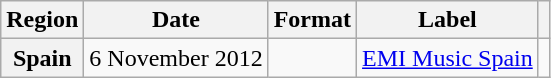<table class="wikitable plainrowheaders">
<tr>
<th scope="col">Region</th>
<th scope="col">Date</th>
<th scope="col">Format</th>
<th scope="col">Label</th>
<th scope="col"></th>
</tr>
<tr>
<th scope="row">Spain</th>
<td>6 November 2012</td>
<td></td>
<td><a href='#'>EMI Music Spain</a></td>
<td align="center"></td>
</tr>
</table>
